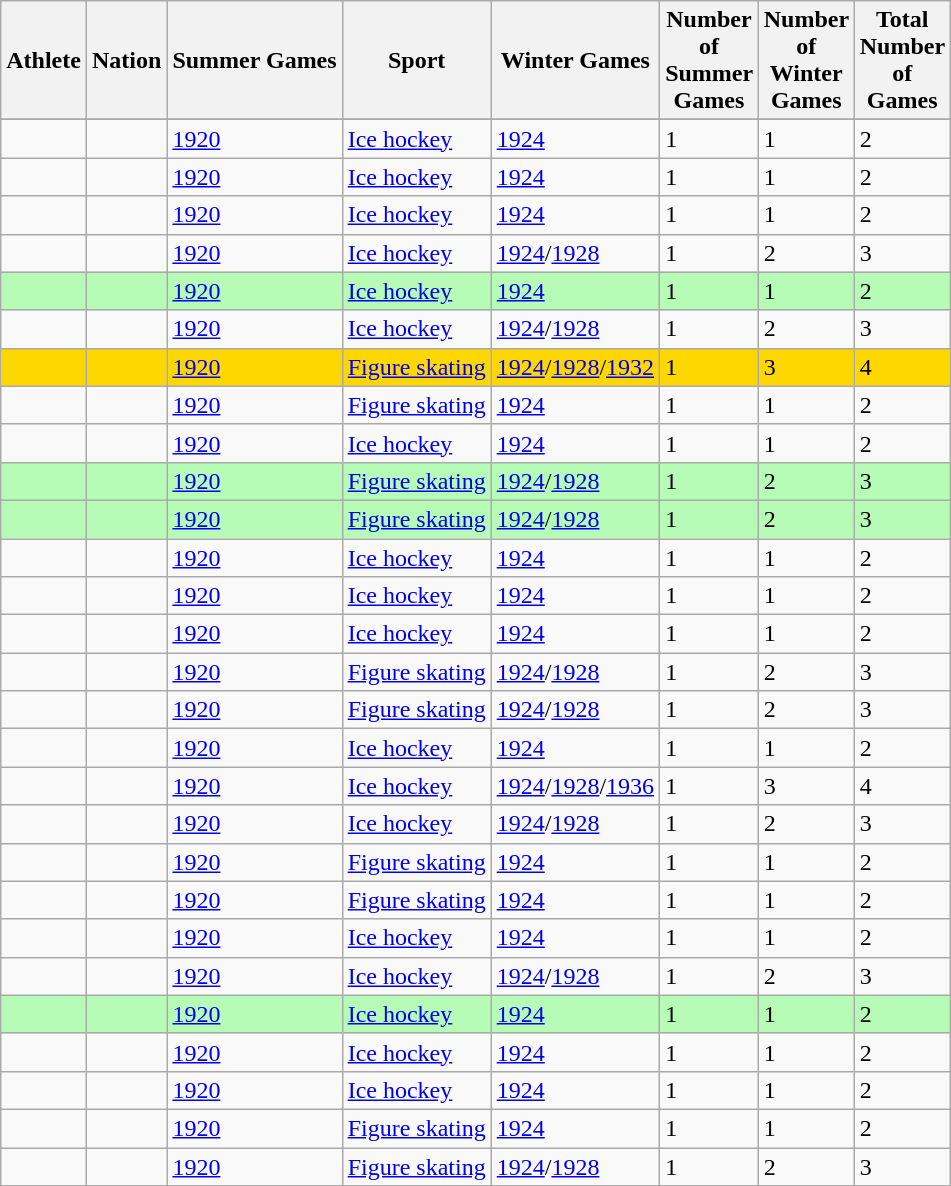<table class="wikitable sortable">
<tr>
<th>Athlete</th>
<th>Nation</th>
<th>Summer Games</th>
<th>Sport</th>
<th>Winter Games</th>
<th width=4>Number of Summer Games</th>
<th width=4>Number of Winter Games</th>
<th width=4>Total Number of Games</th>
</tr>
<tr>
</tr>
<tr>
<td></td>
<td></td>
<td><a href='#'>1920</a></td>
<td><a href='#'>Ice hockey</a></td>
<td><a href='#'>1924</a></td>
<td>1</td>
<td>1</td>
<td>2</td>
</tr>
<tr>
<td></td>
<td></td>
<td><a href='#'>1920</a></td>
<td><a href='#'>Ice hockey</a></td>
<td><a href='#'>1924</a></td>
<td>1</td>
<td>1</td>
<td>2</td>
</tr>
<tr>
<td></td>
<td></td>
<td><a href='#'>1920</a></td>
<td><a href='#'>Ice hockey</a></td>
<td><a href='#'>1924</a></td>
<td>1</td>
<td>1</td>
<td>2</td>
</tr>
<tr>
<td></td>
<td></td>
<td><a href='#'>1920</a></td>
<td><a href='#'>Ice hockey</a></td>
<td><a href='#'>1924</a>/<a href='#'>1928</a></td>
<td>1</td>
<td>2</td>
<td>3</td>
</tr>
<tr style="background:#b6fcb6;" span>
<td></td>
<td></td>
<td><a href='#'>1920</a></td>
<td><a href='#'>Ice hockey</a></td>
<td><a href='#'>1924</a></td>
<td>1</td>
<td>1</td>
<td>2</td>
</tr>
<tr>
<td></td>
<td></td>
<td><a href='#'>1920</a></td>
<td><a href='#'>Ice hockey</a></td>
<td><a href='#'>1924</a>/<a href='#'>1928</a></td>
<td>1</td>
<td>2</td>
<td>3</td>
</tr>
<tr style="background:#ffd700;" span>
<td></td>
<td></td>
<td><a href='#'>1920</a></td>
<td><a href='#'>Figure skating</a></td>
<td><a href='#'>1924</a>/<a href='#'>1928</a>/<a href='#'>1932</a></td>
<td>1</td>
<td>3</td>
<td>4</td>
</tr>
<tr>
<td></td>
<td></td>
<td><a href='#'>1920</a></td>
<td><a href='#'>Figure skating</a></td>
<td><a href='#'>1924</a></td>
<td>1</td>
<td>1</td>
<td>2</td>
</tr>
<tr>
<td></td>
<td></td>
<td><a href='#'>1920</a></td>
<td><a href='#'>Ice hockey</a></td>
<td><a href='#'>1924</a></td>
<td>1</td>
<td>1</td>
<td>2</td>
</tr>
<tr style="background:#b6fcb6;" span>
<td></td>
<td></td>
<td><a href='#'>1920</a></td>
<td><a href='#'>Figure skating</a></td>
<td><a href='#'>1924</a>/<a href='#'>1928</a></td>
<td>1</td>
<td>2</td>
<td>3</td>
</tr>
<tr style="background:#b6fcb6;" span>
<td></td>
<td></td>
<td><a href='#'>1920</a></td>
<td><a href='#'>Figure skating</a></td>
<td><a href='#'>1924</a>/<a href='#'>1928</a></td>
<td>1</td>
<td>2</td>
<td>3</td>
</tr>
<tr>
<td></td>
<td></td>
<td><a href='#'>1920</a></td>
<td><a href='#'>Ice hockey</a></td>
<td><a href='#'>1924</a></td>
<td>1</td>
<td>1</td>
<td>2</td>
</tr>
<tr>
<td></td>
<td></td>
<td><a href='#'>1920</a></td>
<td><a href='#'>Ice hockey</a></td>
<td><a href='#'>1924</a></td>
<td>1</td>
<td>1</td>
<td>2</td>
</tr>
<tr>
<td></td>
<td></td>
<td><a href='#'>1920</a></td>
<td><a href='#'>Ice hockey</a></td>
<td><a href='#'>1924</a></td>
<td>1</td>
<td>1</td>
<td>2</td>
</tr>
<tr>
<td></td>
<td></td>
<td><a href='#'>1920</a></td>
<td><a href='#'>Figure skating</a></td>
<td><a href='#'>1924</a>/<a href='#'>1928</a></td>
<td>1</td>
<td>2</td>
<td>3</td>
</tr>
<tr>
<td></td>
<td></td>
<td><a href='#'>1920</a></td>
<td><a href='#'>Figure skating</a></td>
<td><a href='#'>1924</a>/<a href='#'>1928</a></td>
<td>1</td>
<td>2</td>
<td>3</td>
</tr>
<tr>
<td></td>
<td></td>
<td><a href='#'>1920</a></td>
<td><a href='#'>Ice hockey</a></td>
<td><a href='#'>1924</a></td>
<td>1</td>
<td>1</td>
<td>2</td>
</tr>
<tr>
<td></td>
<td></td>
<td><a href='#'>1920</a></td>
<td><a href='#'>Ice hockey</a></td>
<td><a href='#'>1924</a>/<a href='#'>1928</a>/<a href='#'>1936</a></td>
<td>1</td>
<td>3</td>
<td>4</td>
</tr>
<tr>
<td></td>
<td></td>
<td><a href='#'>1920</a></td>
<td><a href='#'>Ice hockey</a></td>
<td><a href='#'>1924</a>/<a href='#'>1928</a></td>
<td>1</td>
<td>2</td>
<td>3</td>
</tr>
<tr>
<td></td>
<td></td>
<td><a href='#'>1920</a></td>
<td><a href='#'>Figure skating</a></td>
<td><a href='#'>1924</a></td>
<td>1</td>
<td>1</td>
<td>2</td>
</tr>
<tr>
<td></td>
<td></td>
<td><a href='#'>1920</a></td>
<td><a href='#'>Figure skating</a></td>
<td><a href='#'>1924</a></td>
<td>1</td>
<td>1</td>
<td>2</td>
</tr>
<tr>
<td></td>
<td></td>
<td><a href='#'>1920</a></td>
<td><a href='#'>Ice hockey</a></td>
<td><a href='#'>1924</a></td>
<td>1</td>
<td>1</td>
<td>2</td>
</tr>
<tr>
<td></td>
<td></td>
<td><a href='#'>1920</a></td>
<td><a href='#'>Ice hockey</a></td>
<td><a href='#'>1924</a>/<a href='#'>1928</a></td>
<td>1</td>
<td>2</td>
<td>3</td>
</tr>
<tr style="background:#b6fcb6;" span>
<td></td>
<td></td>
<td><a href='#'>1920</a></td>
<td><a href='#'>Ice hockey</a></td>
<td><a href='#'>1924</a></td>
<td>1</td>
<td>1</td>
<td>2</td>
</tr>
<tr>
<td></td>
<td></td>
<td><a href='#'>1920</a></td>
<td><a href='#'>Ice hockey</a></td>
<td><a href='#'>1924</a></td>
<td>1</td>
<td>1</td>
<td>2</td>
</tr>
<tr>
<td></td>
<td></td>
<td><a href='#'>1920</a></td>
<td><a href='#'>Ice hockey</a></td>
<td><a href='#'>1924</a></td>
<td>1</td>
<td>1</td>
<td>2</td>
</tr>
<tr>
<td></td>
<td></td>
<td><a href='#'>1920</a></td>
<td><a href='#'>Figure skating</a></td>
<td><a href='#'>1924</a></td>
<td>1</td>
<td>1</td>
<td>2</td>
</tr>
<tr>
<td></td>
<td></td>
<td><a href='#'>1920</a></td>
<td><a href='#'>Figure skating</a></td>
<td><a href='#'>1924</a>/<a href='#'>1928</a></td>
<td>1</td>
<td>2</td>
<td>3</td>
</tr>
</table>
